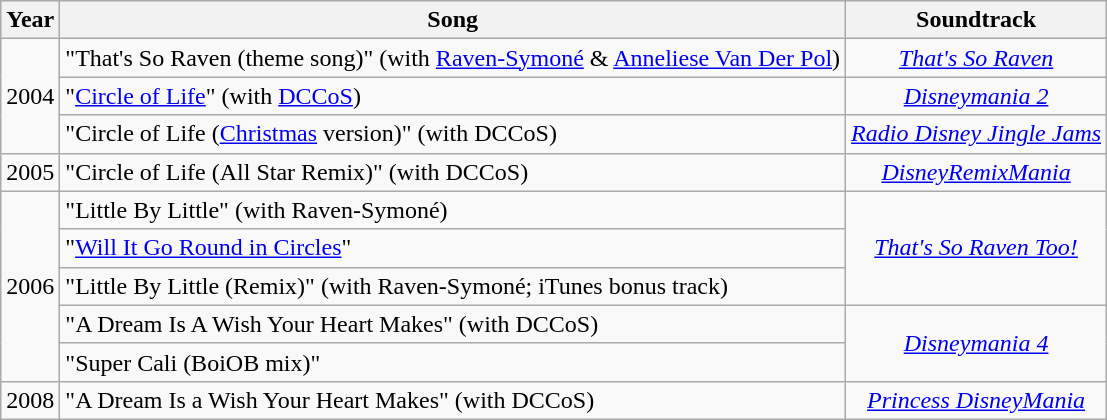<table class="wikitable">
<tr>
<th>Year</th>
<th>Song</th>
<th>Soundtrack</th>
</tr>
<tr>
<td style="text-align:center;" rowspan="3">2004</td>
<td>"That's So Raven (theme song)" (with <a href='#'>Raven-Symoné</a> & <a href='#'>Anneliese Van Der Pol</a>)</td>
<td style="text-align:center;"><em><a href='#'>That's So Raven</a></em></td>
</tr>
<tr>
<td>"<a href='#'>Circle of Life</a>" (with <a href='#'>DCCoS</a>)</td>
<td style="text-align:center;"><em><a href='#'>Disneymania 2</a></em></td>
</tr>
<tr>
<td>"Circle of Life (<a href='#'>Christmas</a> version)" (with DCCoS)</td>
<td style="text-align:center;"><em><a href='#'>Radio Disney Jingle Jams</a></em></td>
</tr>
<tr>
<td style="text-align:center;">2005</td>
<td>"Circle of Life (All Star Remix)" (with DCCoS)</td>
<td style="text-align:center;"><em><a href='#'>DisneyRemixMania</a></em></td>
</tr>
<tr>
<td style="text-align:center;" rowspan="5">2006</td>
<td>"Little By Little" (with Raven-Symoné)</td>
<td style="text-align:center;" rowspan="3"><em><a href='#'>That's So Raven Too!</a></em></td>
</tr>
<tr>
<td>"<a href='#'>Will It Go Round in Circles</a>"</td>
</tr>
<tr "Like Aye" with>
<td>"Little By Little (Remix)" (with Raven-Symoné; iTunes bonus track)</td>
</tr>
<tr "Peter Pan">
<td>"A Dream Is A Wish Your Heart Makes" (with DCCoS)</td>
<td style="text-align:center;" rowspan="2"><em><a href='#'>Disneymania 4</a></em></td>
</tr>
<tr>
<td>"Super Cali (BoiOB mix)"</td>
</tr>
<tr>
<td style="text-align:center;">2008</td>
<td>"A Dream Is a Wish Your Heart Makes" (with DCCoS)</td>
<td style="text-align:center;"><em><a href='#'>Princess DisneyMania</a></em></td>
</tr>
</table>
